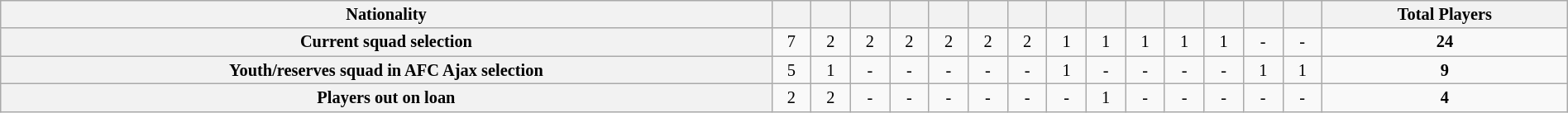<table class="wikitable" style="width:100%; font-size:85%;">
<tr valign=top>
<th align=center>Nationality</th>
<th align=center></th>
<th align=center></th>
<th align=center></th>
<th align=center></th>
<th align=center></th>
<th align=center></th>
<th align=center></th>
<th align=center></th>
<th align=center></th>
<th align=center></th>
<th align=center></th>
<th align=center></th>
<th align=center></th>
<th align=center></th>
<th align=center><strong>Total Players</strong></th>
</tr>
<tr>
<th align=center>Current squad selection</th>
<td align=center>7</td>
<td align=center>2</td>
<td align=center>2</td>
<td align=center>2</td>
<td align=center>2</td>
<td align=center>2</td>
<td align=center>2</td>
<td align=center>1</td>
<td align=center>1</td>
<td align=center>1</td>
<td align=center>1</td>
<td align=center>1</td>
<td align=center>-</td>
<td align=center>-</td>
<td align=center><strong>24</strong></td>
</tr>
<tr>
<th align=center>Youth/reserves squad in AFC Ajax selection</th>
<td align=center>5</td>
<td align=center>1</td>
<td align=center>-</td>
<td align=center>-</td>
<td align=center>-</td>
<td align=center>-</td>
<td align=center>-</td>
<td align=center>1</td>
<td align=center>-</td>
<td align=center>-</td>
<td align=center>-</td>
<td align=center>-</td>
<td align=center>1</td>
<td align=center>1</td>
<td align=center><strong>9</strong></td>
</tr>
<tr>
<th align=center>Players out on loan</th>
<td align=center>2</td>
<td align=center>2</td>
<td align=center>-</td>
<td align=center>-</td>
<td align=center>-</td>
<td align=center>-</td>
<td align=center>-</td>
<td align=center>-</td>
<td align=center>1</td>
<td align=center>-</td>
<td align=center>-</td>
<td align=center>-</td>
<td align=center>-</td>
<td align=center>-</td>
<td align=center><strong>4</strong></td>
</tr>
</table>
